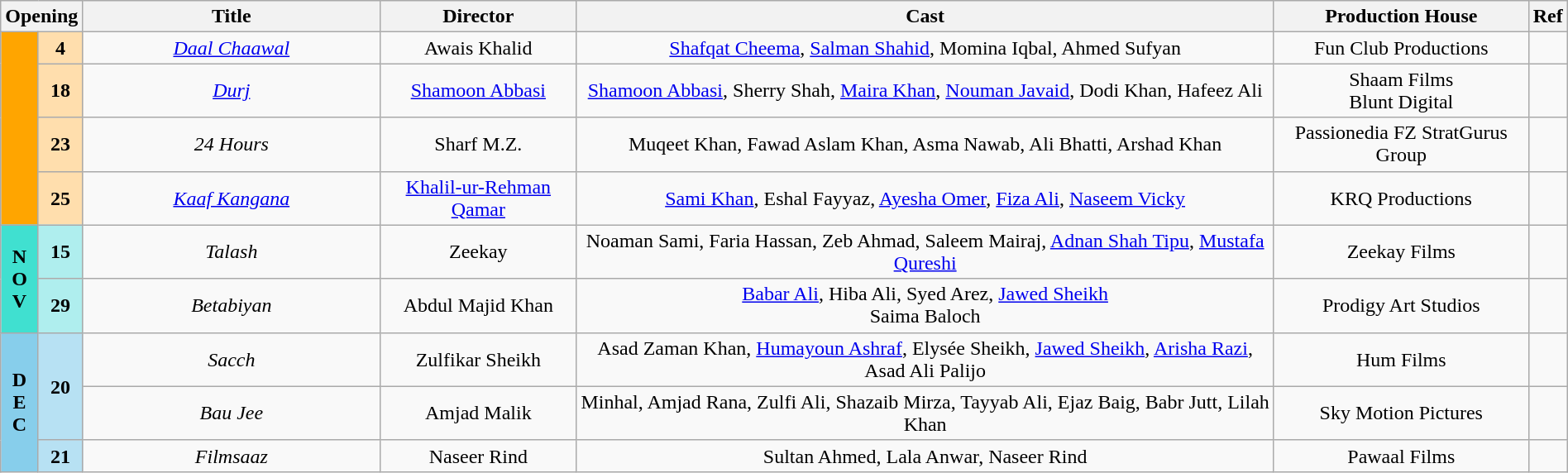<table class="wikitable" style="text-align: center; width: 100%; margin: 1em auto 1em auto;">
<tr>
<th colspan="2">Opening</th>
<th style="width:19%">Title</th>
<th>Director</th>
<th>Cast</th>
<th>Production House</th>
<th>Ref</th>
</tr>
<tr>
<th rowspan="4" style="text-align:center;background:orange;"><strong></strong></th>
<td rowspan="1" style="text-align:center; textcolor:#000; background:#ffdead;"><strong>4</strong></td>
<td><em><a href='#'>Daal Chaawal</a></em></td>
<td>Awais Khalid</td>
<td><a href='#'>Shafqat Cheema</a>, <a href='#'>Salman Shahid</a>, Momina Iqbal, Ahmed Sufyan</td>
<td>Fun Club Productions</td>
<td></td>
</tr>
<tr>
<td rowspan="1" style="text-align:center; textcolor:#000; background:#ffdead;"><strong>18</strong></td>
<td><em><a href='#'>Durj</a></em></td>
<td><a href='#'>Shamoon Abbasi</a></td>
<td><a href='#'>Shamoon Abbasi</a>, Sherry Shah, <a href='#'>Maira Khan</a>, <a href='#'>Nouman Javaid</a>, Dodi Khan, Hafeez Ali</td>
<td>Shaam Films<br>Blunt Digital</td>
<td></td>
</tr>
<tr>
<td rowspan="1" style="text-align:center; textcolor:#000; background:#ffdead;"><strong>23</strong></td>
<td><em>24 Hours</em></td>
<td>Sharf M.Z.</td>
<td>Muqeet Khan, Fawad Aslam Khan, Asma Nawab, Ali Bhatti, Arshad Khan</td>
<td>Passionedia FZ StratGurus Group</td>
</tr>
<tr>
<td rowspan="1" style="text-align:center; textcolor:#000; background:#ffdead;"><strong>25</strong></td>
<td><em><a href='#'>Kaaf Kangana</a></em></td>
<td><a href='#'>Khalil-ur-Rehman Qamar</a></td>
<td><a href='#'>Sami Khan</a>, Eshal Fayyaz, <a href='#'>Ayesha Omer</a>,  <a href='#'>Fiza Ali</a>, <a href='#'>Naseem Vicky</a></td>
<td>KRQ Productions</td>
<td></td>
</tr>
<tr>
<td rowspan="2" style="text-align:center; background:#40e0d0;"><strong>N<br>O<br>V</strong></td>
<td rowspan="1" style="text-align:center; textcolor:#000; background:#afeeee;"><strong>15</strong></td>
<td><em>Talash</em></td>
<td>Zeekay</td>
<td>Noaman Sami, Faria Hassan, Zeb Ahmad, Saleem Mairaj, <a href='#'>Adnan Shah Tipu</a>, <a href='#'>Mustafa Qureshi</a></td>
<td>Zeekay Films</td>
<td></td>
</tr>
<tr>
<td rowspan="1" style="text-align:center; textcolor:#000; background:#afeeee;"><strong>29</strong></td>
<td><em>Betabiyan</em></td>
<td>Abdul Majid Khan</td>
<td><a href='#'>Babar Ali</a>, Hiba Ali, Syed Arez, <a href='#'>Jawed Sheikh</a> <br>Saima Baloch<br></td>
<td>Prodigy Art Studios</td>
<td></td>
</tr>
<tr>
<td rowspan="3" style="text-align:center; background:skyBlue;"><strong>D<br>E<br>C</strong></td>
<td rowspan="2" style="text-align:center; textcolor:#000; background:#b7e1f3;"><strong>20</strong></td>
<td><em>Sacch</em></td>
<td>Zulfikar Sheikh</td>
<td>Asad Zaman Khan, <a href='#'>Humayoun Ashraf</a>, Elysée Sheikh, <a href='#'>Jawed Sheikh</a>, <a href='#'>Arisha Razi</a>, Asad Ali Palijo</td>
<td>Hum Films</td>
<td></td>
</tr>
<tr>
<td><em>Bau Jee</em></td>
<td>Amjad Malik</td>
<td>Minhal, Amjad Rana, Zulfi Ali, Shazaib Mirza, Tayyab Ali, Ejaz Baig, Babr Jutt, Lilah Khan</td>
<td>Sky Motion Pictures</td>
<td></td>
</tr>
<tr>
<td rowspan="1" style="text-align:center; textcolor:#000; background:#b7e1f3;"><strong>21</strong></td>
<td><em>Filmsaaz</em></td>
<td>Naseer Rind</td>
<td>Sultan Ahmed, Lala Anwar, Naseer Rind</td>
<td>Pawaal Films</td>
<td></td>
</tr>
</table>
